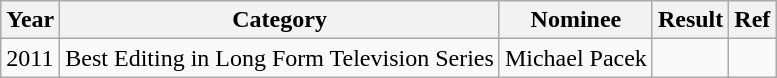<table class="wikitable">
<tr>
<th>Year</th>
<th>Category</th>
<th>Nominee</th>
<th>Result</th>
<th>Ref</th>
</tr>
<tr>
<td>2011</td>
<td>Best Editing in Long Form Television Series</td>
<td>Michael Pacek</td>
<td></td>
<td></td>
</tr>
</table>
